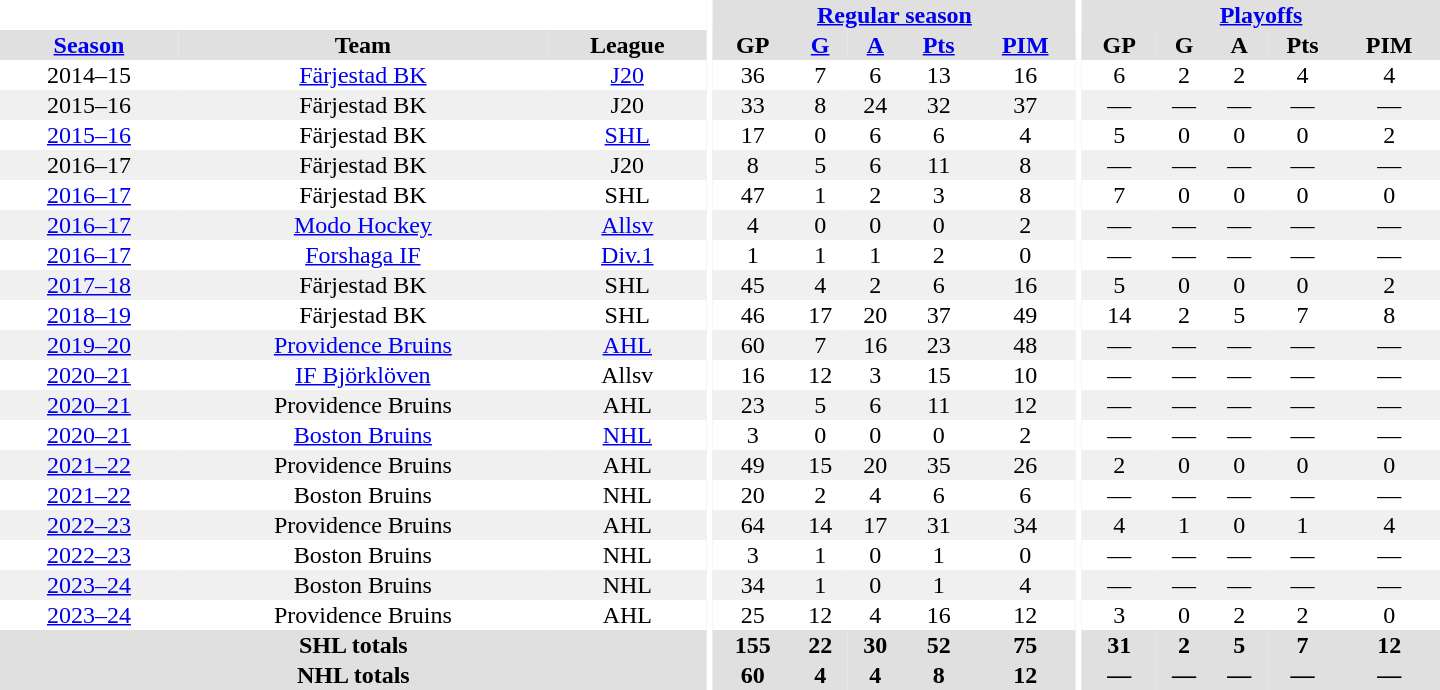<table border="0" cellpadding="1" cellspacing="0" style="text-align:center; width:60em">
<tr bgcolor="#e0e0e0">
<th colspan="3" bgcolor="#ffffff"></th>
<th rowspan="100" bgcolor="#ffffff"></th>
<th colspan="5"><a href='#'>Regular season</a></th>
<th rowspan="100" bgcolor="#ffffff"></th>
<th colspan="5"><a href='#'>Playoffs</a></th>
</tr>
<tr bgcolor="#e0e0e0">
<th><a href='#'>Season</a></th>
<th>Team</th>
<th>League</th>
<th>GP</th>
<th><a href='#'>G</a></th>
<th><a href='#'>A</a></th>
<th><a href='#'>Pts</a></th>
<th><a href='#'>PIM</a></th>
<th>GP</th>
<th>G</th>
<th>A</th>
<th>Pts</th>
<th>PIM</th>
</tr>
<tr>
<td>2014–15</td>
<td><a href='#'>Färjestad BK</a></td>
<td><a href='#'>J20</a></td>
<td>36</td>
<td>7</td>
<td>6</td>
<td>13</td>
<td>16</td>
<td>6</td>
<td>2</td>
<td>2</td>
<td>4</td>
<td>4</td>
</tr>
<tr bgcolor="#f0f0f0">
<td>2015–16</td>
<td>Färjestad BK</td>
<td>J20</td>
<td>33</td>
<td>8</td>
<td>24</td>
<td>32</td>
<td>37</td>
<td>—</td>
<td>—</td>
<td>—</td>
<td>—</td>
<td>—</td>
</tr>
<tr>
<td><a href='#'>2015–16</a></td>
<td>Färjestad BK</td>
<td><a href='#'>SHL</a></td>
<td>17</td>
<td>0</td>
<td>6</td>
<td>6</td>
<td>4</td>
<td>5</td>
<td>0</td>
<td>0</td>
<td>0</td>
<td>2</td>
</tr>
<tr bgcolor="#f0f0f0">
<td>2016–17</td>
<td>Färjestad BK</td>
<td>J20</td>
<td>8</td>
<td>5</td>
<td>6</td>
<td>11</td>
<td>8</td>
<td>—</td>
<td>—</td>
<td>—</td>
<td>—</td>
<td>—</td>
</tr>
<tr>
<td><a href='#'>2016–17</a></td>
<td>Färjestad BK</td>
<td>SHL</td>
<td>47</td>
<td>1</td>
<td>2</td>
<td>3</td>
<td>8</td>
<td>7</td>
<td>0</td>
<td>0</td>
<td>0</td>
<td>0</td>
</tr>
<tr bgcolor="#f0f0f0">
<td><a href='#'>2016–17</a></td>
<td><a href='#'>Modo Hockey</a></td>
<td><a href='#'>Allsv</a></td>
<td>4</td>
<td>0</td>
<td>0</td>
<td>0</td>
<td>2</td>
<td>—</td>
<td>—</td>
<td>—</td>
<td>—</td>
<td>—</td>
</tr>
<tr>
<td><a href='#'>2016–17</a></td>
<td><a href='#'>Forshaga IF</a></td>
<td><a href='#'>Div.1</a></td>
<td>1</td>
<td>1</td>
<td>1</td>
<td>2</td>
<td>0</td>
<td>—</td>
<td>—</td>
<td>—</td>
<td>—</td>
<td>—</td>
</tr>
<tr bgcolor="#f0f0f0">
<td><a href='#'>2017–18</a></td>
<td>Färjestad BK</td>
<td>SHL</td>
<td>45</td>
<td>4</td>
<td>2</td>
<td>6</td>
<td>16</td>
<td>5</td>
<td>0</td>
<td>0</td>
<td>0</td>
<td>2</td>
</tr>
<tr>
<td><a href='#'>2018–19</a></td>
<td>Färjestad BK</td>
<td>SHL</td>
<td>46</td>
<td>17</td>
<td>20</td>
<td>37</td>
<td>49</td>
<td>14</td>
<td>2</td>
<td>5</td>
<td>7</td>
<td>8</td>
</tr>
<tr bgcolor="#f0f0f0">
<td><a href='#'>2019–20</a></td>
<td><a href='#'>Providence Bruins</a></td>
<td><a href='#'>AHL</a></td>
<td>60</td>
<td>7</td>
<td>16</td>
<td>23</td>
<td>48</td>
<td>—</td>
<td>—</td>
<td>—</td>
<td>—</td>
<td>—</td>
</tr>
<tr>
<td><a href='#'>2020–21</a></td>
<td><a href='#'>IF Björklöven</a></td>
<td>Allsv</td>
<td>16</td>
<td>12</td>
<td>3</td>
<td>15</td>
<td>10</td>
<td>—</td>
<td>—</td>
<td>—</td>
<td>—</td>
<td>—</td>
</tr>
<tr bgcolor="#f0f0f0">
<td><a href='#'>2020–21</a></td>
<td>Providence Bruins</td>
<td>AHL</td>
<td>23</td>
<td>5</td>
<td>6</td>
<td>11</td>
<td>12</td>
<td>—</td>
<td>—</td>
<td>—</td>
<td>—</td>
<td>—</td>
</tr>
<tr>
<td><a href='#'>2020–21</a></td>
<td><a href='#'>Boston Bruins</a></td>
<td><a href='#'>NHL</a></td>
<td>3</td>
<td>0</td>
<td>0</td>
<td>0</td>
<td>2</td>
<td>—</td>
<td>—</td>
<td>—</td>
<td>—</td>
<td>—</td>
</tr>
<tr bgcolor="#f0f0f0">
<td><a href='#'>2021–22</a></td>
<td>Providence Bruins</td>
<td>AHL</td>
<td>49</td>
<td>15</td>
<td>20</td>
<td>35</td>
<td>26</td>
<td>2</td>
<td>0</td>
<td>0</td>
<td>0</td>
<td>0</td>
</tr>
<tr>
<td><a href='#'>2021–22</a></td>
<td>Boston Bruins</td>
<td>NHL</td>
<td>20</td>
<td>2</td>
<td>4</td>
<td>6</td>
<td>6</td>
<td>—</td>
<td>—</td>
<td>—</td>
<td>—</td>
<td>—</td>
</tr>
<tr bgcolor="#f0f0f0">
<td><a href='#'>2022–23</a></td>
<td>Providence Bruins</td>
<td>AHL</td>
<td>64</td>
<td>14</td>
<td>17</td>
<td>31</td>
<td>34</td>
<td>4</td>
<td>1</td>
<td>0</td>
<td>1</td>
<td>4</td>
</tr>
<tr>
<td><a href='#'>2022–23</a></td>
<td>Boston Bruins</td>
<td>NHL</td>
<td>3</td>
<td>1</td>
<td>0</td>
<td>1</td>
<td>0</td>
<td>—</td>
<td>—</td>
<td>—</td>
<td>—</td>
<td>—</td>
</tr>
<tr bgcolor="#f0f0f0">
<td><a href='#'>2023–24</a></td>
<td>Boston Bruins</td>
<td>NHL</td>
<td>34</td>
<td>1</td>
<td>0</td>
<td>1</td>
<td>4</td>
<td>—</td>
<td>—</td>
<td>—</td>
<td>—</td>
<td>—</td>
</tr>
<tr>
<td><a href='#'>2023–24</a></td>
<td>Providence Bruins</td>
<td>AHL</td>
<td>25</td>
<td>12</td>
<td>4</td>
<td>16</td>
<td>12</td>
<td>3</td>
<td>0</td>
<td>2</td>
<td>2</td>
<td>0</td>
</tr>
<tr bgcolor="#e0e0e0">
<th colspan="3">SHL totals</th>
<th>155</th>
<th>22</th>
<th>30</th>
<th>52</th>
<th>75</th>
<th>31</th>
<th>2</th>
<th>5</th>
<th>7</th>
<th>12</th>
</tr>
<tr bgcolor="#e0e0e0">
<th colspan="3">NHL totals</th>
<th>60</th>
<th>4</th>
<th>4</th>
<th>8</th>
<th>12</th>
<th>—</th>
<th>—</th>
<th>—</th>
<th>—</th>
<th>—</th>
</tr>
</table>
